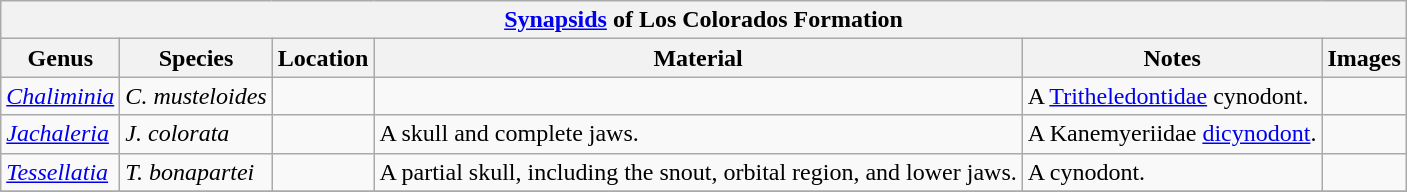<table class="wikitable" align="center">
<tr>
<th colspan="6" align="center"><strong><a href='#'>Synapsids</a> of Los Colorados Formation</strong></th>
</tr>
<tr>
<th>Genus</th>
<th>Species</th>
<th>Location</th>
<th>Material</th>
<th>Notes</th>
<th>Images</th>
</tr>
<tr>
<td><em><a href='#'>Chaliminia</a></em></td>
<td><em>C. musteloides</em></td>
<td></td>
<td></td>
<td>A <a href='#'>Tritheledontidae</a> cynodont. </td>
<td></td>
</tr>
<tr>
<td><em><a href='#'>Jachaleria</a></em></td>
<td><em>J. colorata</em></td>
<td></td>
<td>A skull and complete jaws.</td>
<td>A Kanemyeriidae <a href='#'>dicynodont</a>.</td>
<td></td>
</tr>
<tr>
<td><em><a href='#'>Tessellatia</a></em></td>
<td><em>T. bonapartei</em></td>
<td></td>
<td>A partial skull, including the snout, orbital region, and lower jaws.</td>
<td>A cynodont.</td>
<td></td>
</tr>
<tr>
</tr>
</table>
